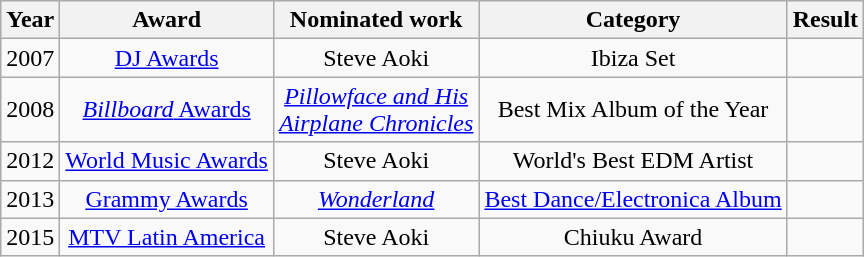<table class="wikitable plainrowheaders" style="text-align:center;">
<tr>
<th>Year</th>
<th>Award</th>
<th>Nominated work</th>
<th>Category</th>
<th>Result</th>
</tr>
<tr>
<td>2007</td>
<td><a href='#'>DJ Awards</a></td>
<td>Steve Aoki</td>
<td>Ibiza Set</td>
<td></td>
</tr>
<tr>
<td>2008</td>
<td><a href='#'><em>Billboard</em> Awards</a></td>
<td><em><a href='#'>Pillowface and His<br>Airplane Chronicles</a></em></td>
<td>Best Mix Album of the Year</td>
<td></td>
</tr>
<tr>
<td>2012</td>
<td><a href='#'>World Music Awards</a></td>
<td>Steve Aoki</td>
<td>World's Best EDM Artist</td>
<td></td>
</tr>
<tr>
<td>2013</td>
<td><a href='#'>Grammy Awards</a></td>
<td><em><a href='#'>Wonderland</a></em></td>
<td><a href='#'>Best Dance/Electronica Album</a></td>
<td></td>
</tr>
<tr>
<td>2015</td>
<td><a href='#'>MTV Latin America</a></td>
<td>Steve Aoki</td>
<td>Chiuku Award</td>
<td></td>
</tr>
</table>
